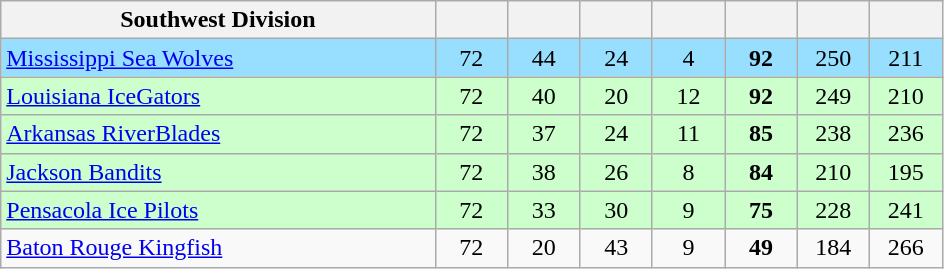<table class="wikitable sortable" style="text-align:center">
<tr>
<th style="width:30%;" class="unsortable">Southwest Division</th>
<th style="width:5%;"></th>
<th style="width:5%;"></th>
<th style="width:5%;"></th>
<th style="width:5%;"></th>
<th style="width:5%;"></th>
<th style="width:5%;"></th>
<th style="width:5%;"></th>
</tr>
<tr bgcolor="#97DEFF">
<td align=left><a href='#'>Mississippi Sea Wolves</a></td>
<td>72</td>
<td>44</td>
<td>24</td>
<td>4</td>
<td><strong>92</strong></td>
<td>250</td>
<td>211</td>
</tr>
<tr bgcolor="#ccffcc">
<td align=left><a href='#'>Louisiana IceGators</a></td>
<td>72</td>
<td>40</td>
<td>20</td>
<td>12</td>
<td><strong>92</strong></td>
<td>249</td>
<td>210</td>
</tr>
<tr bgcolor="#ccffcc">
<td align=left><a href='#'>Arkansas RiverBlades</a></td>
<td>72</td>
<td>37</td>
<td>24</td>
<td>11</td>
<td><strong>85</strong></td>
<td>238</td>
<td>236</td>
</tr>
<tr bgcolor="#ccffcc">
<td align=left><a href='#'>Jackson Bandits</a></td>
<td>72</td>
<td>38</td>
<td>26</td>
<td>8</td>
<td><strong>84</strong></td>
<td>210</td>
<td>195</td>
</tr>
<tr bgcolor="#ccffcc">
<td align=left><a href='#'>Pensacola Ice Pilots</a></td>
<td>72</td>
<td>33</td>
<td>30</td>
<td>9</td>
<td><strong>75</strong></td>
<td>228</td>
<td>241</td>
</tr>
<tr>
<td align=left><a href='#'>Baton Rouge Kingfish</a></td>
<td>72</td>
<td>20</td>
<td>43</td>
<td>9</td>
<td><strong>49</strong></td>
<td>184</td>
<td>266</td>
</tr>
</table>
